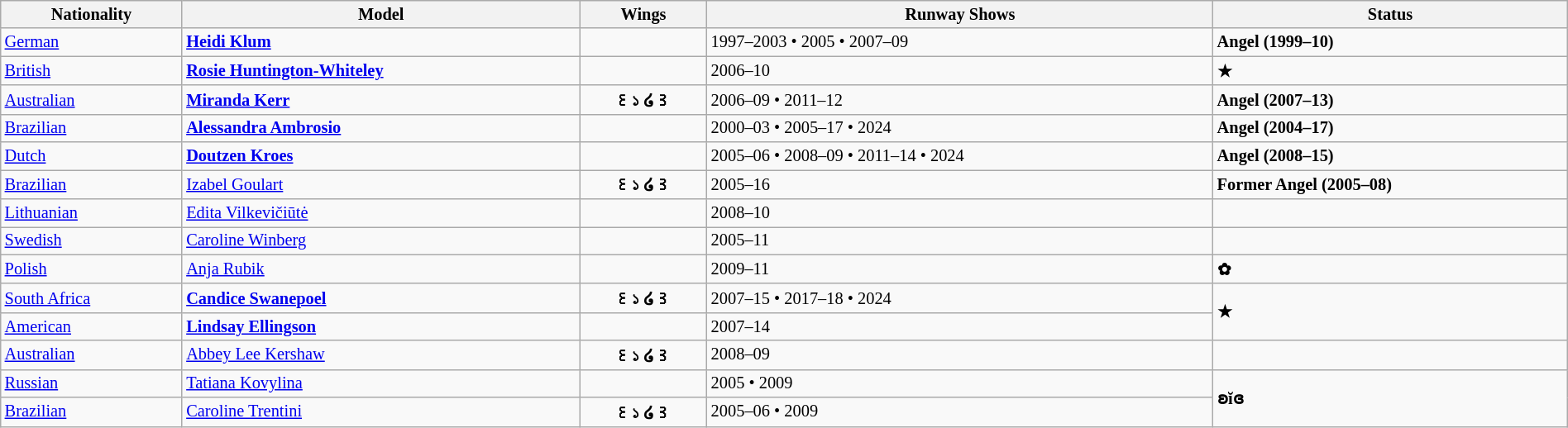<table class="sortable wikitable"  style="font-size:85%; width:100%;">
<tr>
<th style="text-align:center;">Nationality</th>
<th style="text-align:center;">Model</th>
<th style="text-align:center;">Wings</th>
<th style="text-align:center;">Runway Shows</th>
<th style="text-align:center;">Status</th>
</tr>
<tr>
<td> <a href='#'>German</a></td>
<td><strong><a href='#'>Heidi Klum</a></strong></td>
<td></td>
<td>1997–2003 • 2005 • 2007–09</td>
<td><strong> Angel (1999–10)</strong></td>
</tr>
<tr>
<td> <a href='#'>British</a></td>
<td><strong><a href='#'>Rosie Huntington-Whiteley</a></strong></td>
<td></td>
<td>2006–10</td>
<td><strong>★</strong></td>
</tr>
<tr>
<td> <a href='#'>Australian</a></td>
<td><strong><a href='#'>Miranda Kerr</a></strong></td>
<td align="center"><strong>꒰১ ໒꒱</strong></td>
<td>2006–09 • 2011–12</td>
<td><strong> Angel (2007–13)</strong></td>
</tr>
<tr>
<td> <a href='#'>Brazilian</a></td>
<td><strong><a href='#'>Alessandra Ambrosio</a></strong></td>
<td></td>
<td>2000–03 • 2005–17 • 2024</td>
<td><strong> Angel (2004–17)</strong></td>
</tr>
<tr>
<td> <a href='#'>Dutch</a></td>
<td><strong><a href='#'>Doutzen Kroes</a></strong></td>
<td></td>
<td>2005–06 • 2008–09 • 2011–14 • 2024</td>
<td><strong> Angel (2008–15)</strong></td>
</tr>
<tr>
<td> <a href='#'>Brazilian</a></td>
<td><a href='#'>Izabel Goulart</a></td>
<td align="center"><strong>꒰১ ໒꒱</strong></td>
<td>2005–16</td>
<td><strong>Former  Angel (2005–08)</strong></td>
</tr>
<tr>
<td> <a href='#'>Lithuanian</a></td>
<td><a href='#'>Edita Vilkevičiūtė</a></td>
<td></td>
<td>2008–10</td>
<td></td>
</tr>
<tr>
<td> <a href='#'>Swedish</a></td>
<td><a href='#'>Caroline Winberg</a></td>
<td></td>
<td>2005–11</td>
<td></td>
</tr>
<tr>
<td> <a href='#'>Polish</a></td>
<td><a href='#'>Anja Rubik</a></td>
<td></td>
<td>2009–11</td>
<td><strong>✿</strong></td>
</tr>
<tr>
<td> <a href='#'>South Africa</a></td>
<td><strong><a href='#'>Candice Swanepoel</a></strong></td>
<td align="center"><strong>꒰১ ໒꒱</strong></td>
<td>2007–15 • 2017–18 • 2024</td>
<td rowspan="2"><strong>★</strong></td>
</tr>
<tr>
<td> <a href='#'>American</a></td>
<td><strong><a href='#'>Lindsay Ellingson</a></strong></td>
<td></td>
<td>2007–14</td>
</tr>
<tr>
<td> <a href='#'>Australian</a></td>
<td><a href='#'>Abbey Lee Kershaw</a></td>
<td align="center"><strong>꒰১ ໒꒱</strong></td>
<td>2008–09</td>
<td></td>
</tr>
<tr>
<td> <a href='#'>Russian</a></td>
<td><a href='#'>Tatiana Kovylina</a></td>
<td></td>
<td>2005 • 2009</td>
<td rowspan="2"><strong>ʚĭɞ</strong></td>
</tr>
<tr>
<td> <a href='#'>Brazilian</a></td>
<td><a href='#'>Caroline Trentini</a></td>
<td align="center"><strong>꒰১ ໒꒱</strong></td>
<td>2005–06 • 2009</td>
</tr>
</table>
